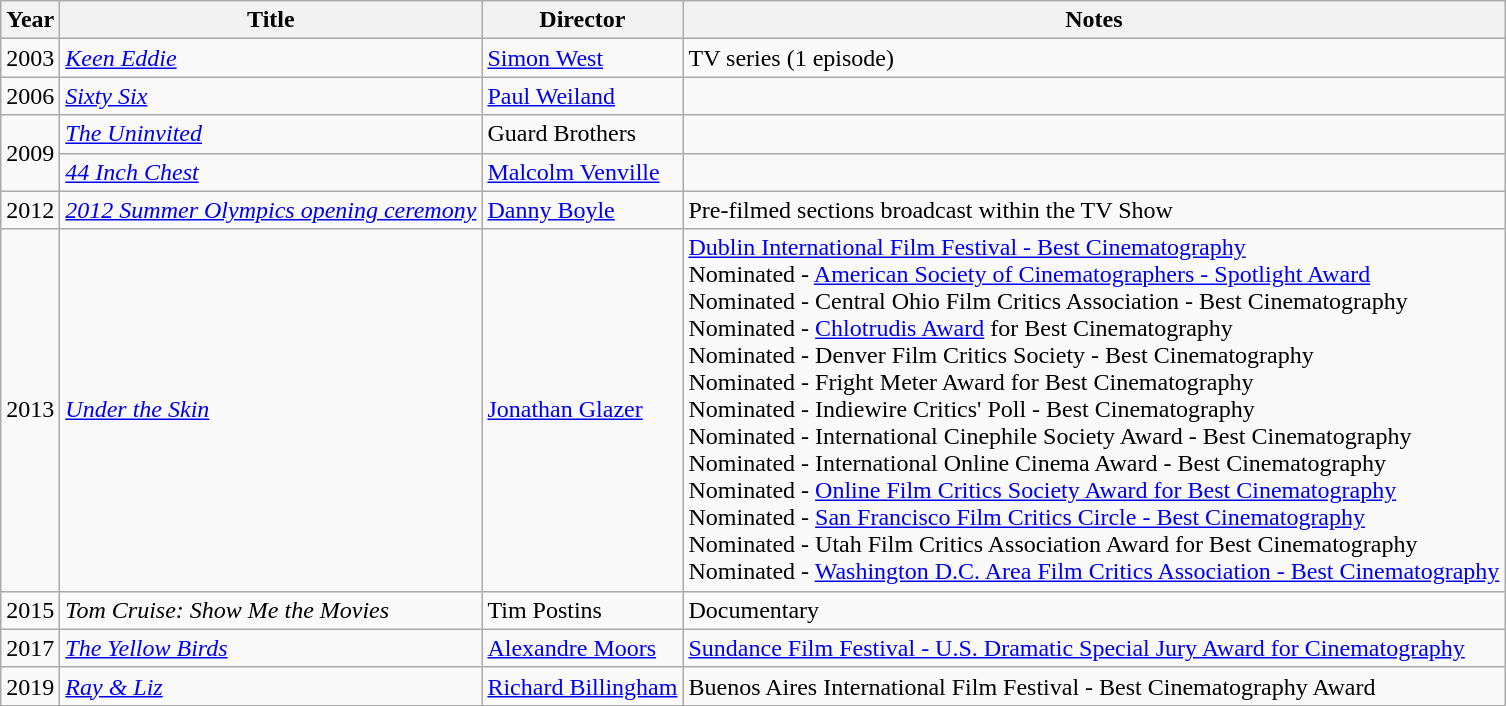<table class="wikitable">
<tr>
<th>Year</th>
<th>Title</th>
<th>Director</th>
<th>Notes</th>
</tr>
<tr>
<td>2003</td>
<td><em><a href='#'>Keen Eddie</a></em></td>
<td><a href='#'>Simon West</a></td>
<td>TV series (1 episode)</td>
</tr>
<tr>
<td>2006</td>
<td><em><a href='#'>Sixty Six</a></em></td>
<td><a href='#'>Paul Weiland</a></td>
<td></td>
</tr>
<tr>
<td rowspan=2>2009</td>
<td><em><a href='#'>The Uninvited</a></em></td>
<td>Guard Brothers</td>
<td></td>
</tr>
<tr>
<td><em><a href='#'>44 Inch Chest</a></em></td>
<td><a href='#'>Malcolm Venville</a></td>
<td></td>
</tr>
<tr>
<td>2012</td>
<td><em><a href='#'>2012 Summer Olympics opening ceremony</a></em></td>
<td><a href='#'>Danny Boyle</a></td>
<td>Pre-filmed sections broadcast within the TV Show</td>
</tr>
<tr>
<td>2013</td>
<td><em><a href='#'>Under the Skin</a></em></td>
<td><a href='#'>Jonathan Glazer</a></td>
<td><a href='#'>Dublin International Film Festival - Best Cinematography</a><br>Nominated - <a href='#'>American Society of Cinematographers - Spotlight Award</a><br>Nominated - Central Ohio Film Critics Association - Best Cinematography<br>Nominated - <a href='#'>Chlotrudis Award</a> for Best Cinematography<br>Nominated - Denver Film Critics Society - Best Cinematography<br>Nominated - Fright Meter Award for Best Cinematography<br>Nominated - Indiewire Critics' Poll - Best Cinematography<br>Nominated - International Cinephile Society Award - Best Cinematography<br>Nominated - International Online Cinema Award - Best Cinematography<br>Nominated - <a href='#'>Online Film Critics Society Award for Best Cinematography</a><br>Nominated - <a href='#'>San Francisco Film Critics Circle - Best Cinematography</a><br>Nominated - Utah Film Critics Association Award for Best Cinematography<br>Nominated - <a href='#'>Washington D.C. Area Film Critics Association - Best Cinematography</a></td>
</tr>
<tr>
<td>2015</td>
<td><em>Tom Cruise: Show Me the Movies</em></td>
<td>Tim Postins</td>
<td>Documentary</td>
</tr>
<tr>
<td rowspan=1>2017</td>
<td><em><a href='#'>The Yellow Birds</a></em></td>
<td><a href='#'>Alexandre Moors</a></td>
<td><a href='#'>Sundance Film Festival - U.S. Dramatic Special Jury Award for Cinematography</a></td>
</tr>
<tr>
<td rowspan=1>2019</td>
<td><em><a href='#'>Ray & Liz</a></em></td>
<td><a href='#'>Richard Billingham</a></td>
<td>Buenos Aires International Film Festival - Best Cinematography Award</td>
</tr>
</table>
